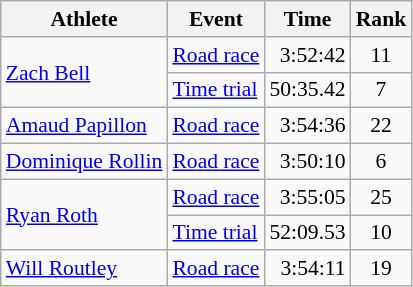<table class=wikitable style="font-size:90%">
<tr>
<th>Athlete</th>
<th>Event</th>
<th>Time</th>
<th>Rank</th>
</tr>
<tr>
<td rowspan="2"><a href='#'>Zach Bell</a></td>
<td><a href='#'>Road race</a></td>
<td align=right>3:52:42</td>
<td align=center>11</td>
</tr>
<tr>
<td><a href='#'>Time trial</a></td>
<td align=right>50:35.42</td>
<td align=center>7</td>
</tr>
<tr>
<td><a href='#'>Amaud Papillon</a></td>
<td><a href='#'>Road race</a></td>
<td align=right>3:54:36</td>
<td align=center>22</td>
</tr>
<tr>
<td><a href='#'>Dominique Rollin</a></td>
<td><a href='#'>Road race</a></td>
<td align=right>3:50:10</td>
<td align=center>6</td>
</tr>
<tr>
<td rowspan="2"><a href='#'>Ryan Roth</a></td>
<td><a href='#'>Road race</a></td>
<td align=right>3:55:05</td>
<td align=center>25</td>
</tr>
<tr>
<td><a href='#'>Time trial</a></td>
<td align=right>52:09.53</td>
<td align=center>10</td>
</tr>
<tr>
<td><a href='#'>Will Routley</a></td>
<td><a href='#'>Road race</a></td>
<td align=right>3:54:11</td>
<td align=center>19</td>
</tr>
</table>
